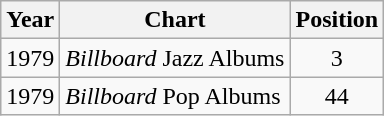<table class="wikitable">
<tr>
<th align="left">Year</th>
<th align="left">Chart</th>
<th align="center">Position</th>
</tr>
<tr>
<td align="left">1979</td>
<td align="left"><em>Billboard</em> Jazz Albums</td>
<td align="center">3</td>
</tr>
<tr>
<td align="left">1979</td>
<td align="left"><em>Billboard</em> Pop Albums</td>
<td align="center">44</td>
</tr>
</table>
